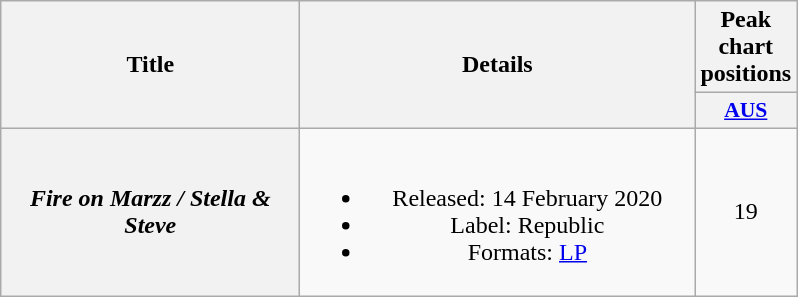<table class="wikitable plainrowheaders" style="text-align:center;">
<tr>
<th scope="col" rowspan="2" style="width:12em;">Title</th>
<th scope="col" rowspan="2" style="width:16em;">Details</th>
<th scope="col">Peak chart positions</th>
</tr>
<tr>
<th scope="col" style="width:3em;font-size:90%;"><a href='#'>AUS</a><br></th>
</tr>
<tr>
<th scope="row"><em>Fire on Marzz / Stella & Steve</em></th>
<td><br><ul><li>Released: 14 February 2020</li><li>Label: Republic</li><li>Formats: <a href='#'>LP</a></li></ul></td>
<td>19</td>
</tr>
</table>
